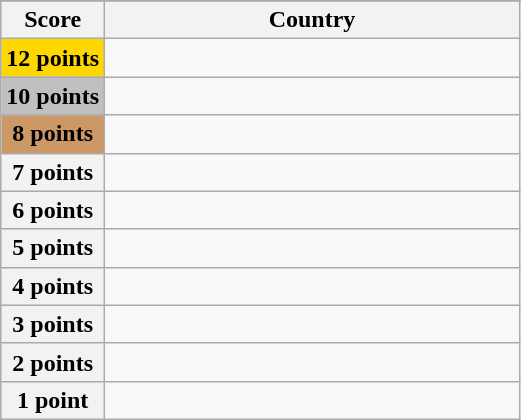<table class="wikitable">
<tr>
</tr>
<tr>
<th scope="col" width="20%">Score</th>
<th scope="col">Country</th>
</tr>
<tr>
<th scope="row" style="background:gold">12 points</th>
<td></td>
</tr>
<tr>
<th scope="row" style="background:silver">10 points</th>
<td></td>
</tr>
<tr>
<th scope="row" style="background:#CC9966">8 points</th>
<td></td>
</tr>
<tr>
<th scope="row">7 points</th>
<td></td>
</tr>
<tr>
<th scope="row">6 points</th>
<td></td>
</tr>
<tr>
<th scope="row">5 points</th>
<td></td>
</tr>
<tr>
<th scope="row">4 points</th>
<td></td>
</tr>
<tr>
<th scope="row">3 points</th>
<td></td>
</tr>
<tr>
<th scope="row">2 points</th>
<td></td>
</tr>
<tr>
<th scope="row">1 point</th>
<td></td>
</tr>
</table>
